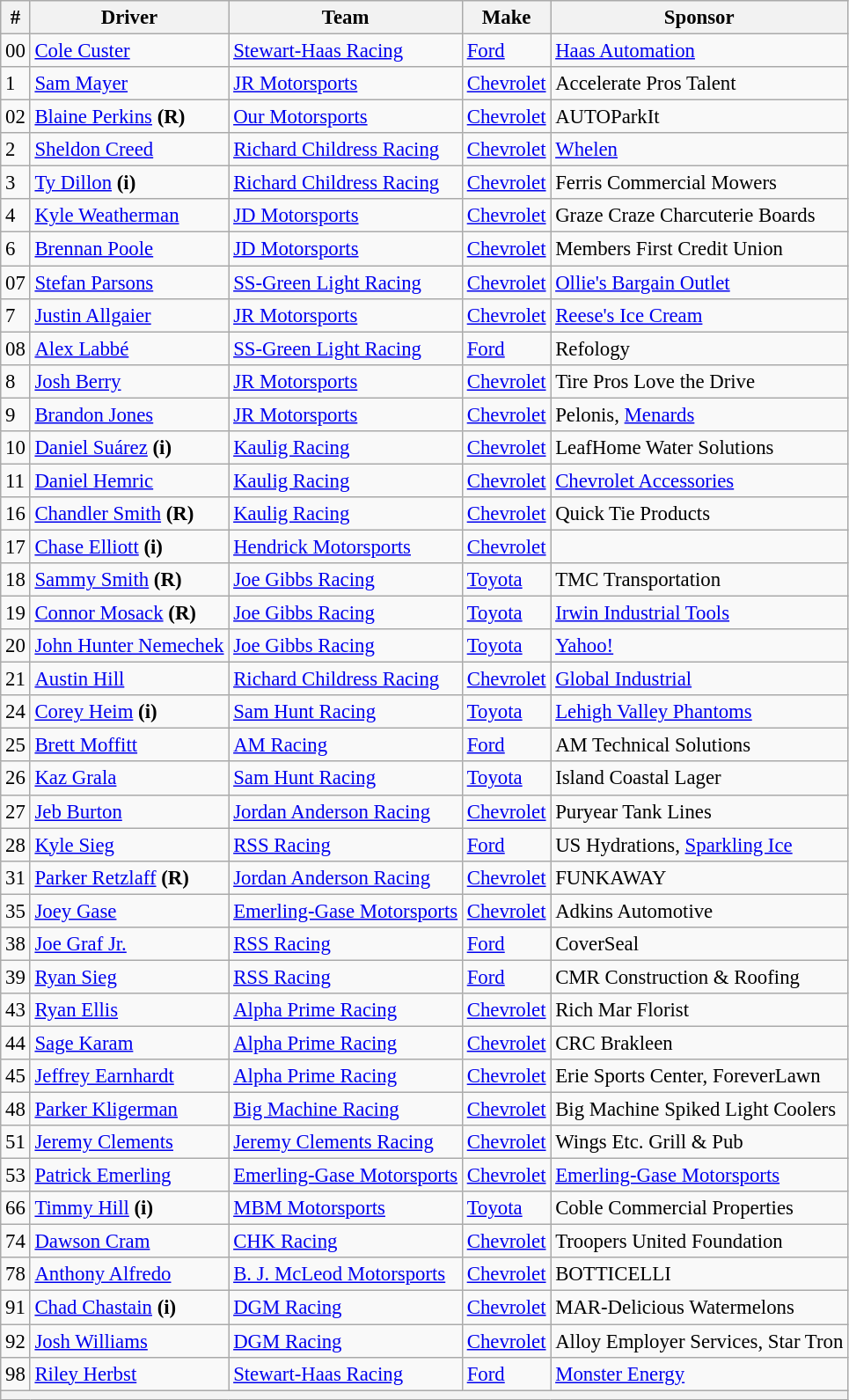<table class="wikitable" style="font-size: 95%;">
<tr>
<th>#</th>
<th>Driver</th>
<th>Team</th>
<th>Make</th>
<th>Sponsor</th>
</tr>
<tr>
<td>00</td>
<td><a href='#'>Cole Custer</a></td>
<td><a href='#'>Stewart-Haas Racing</a></td>
<td><a href='#'>Ford</a></td>
<td><a href='#'>Haas Automation</a></td>
</tr>
<tr>
<td>1</td>
<td><a href='#'>Sam Mayer</a></td>
<td><a href='#'>JR Motorsports</a></td>
<td><a href='#'>Chevrolet</a></td>
<td>Accelerate Pros Talent</td>
</tr>
<tr>
<td>02</td>
<td><a href='#'>Blaine Perkins</a> <strong>(R)</strong></td>
<td><a href='#'>Our Motorsports</a></td>
<td><a href='#'>Chevrolet</a></td>
<td>AUTOParkIt</td>
</tr>
<tr>
<td>2</td>
<td><a href='#'>Sheldon Creed</a></td>
<td><a href='#'>Richard Childress Racing</a></td>
<td><a href='#'>Chevrolet</a></td>
<td><a href='#'>Whelen</a></td>
</tr>
<tr>
<td>3</td>
<td><a href='#'>Ty Dillon</a> <strong>(i)</strong></td>
<td><a href='#'>Richard Childress Racing</a></td>
<td><a href='#'>Chevrolet</a></td>
<td>Ferris Commercial Mowers</td>
</tr>
<tr>
<td>4</td>
<td><a href='#'>Kyle Weatherman</a></td>
<td><a href='#'>JD Motorsports</a></td>
<td><a href='#'>Chevrolet</a></td>
<td>Graze Craze Charcuterie Boards</td>
</tr>
<tr>
<td>6</td>
<td><a href='#'>Brennan Poole</a></td>
<td><a href='#'>JD Motorsports</a></td>
<td><a href='#'>Chevrolet</a></td>
<td>Members First Credit Union</td>
</tr>
<tr>
<td>07</td>
<td><a href='#'>Stefan Parsons</a></td>
<td><a href='#'>SS-Green Light Racing</a></td>
<td><a href='#'>Chevrolet</a></td>
<td><a href='#'>Ollie's Bargain Outlet</a></td>
</tr>
<tr>
<td>7</td>
<td><a href='#'>Justin Allgaier</a></td>
<td><a href='#'>JR Motorsports</a></td>
<td><a href='#'>Chevrolet</a></td>
<td><a href='#'>Reese's Ice Cream</a></td>
</tr>
<tr>
<td>08</td>
<td><a href='#'>Alex Labbé</a></td>
<td><a href='#'>SS-Green Light Racing</a></td>
<td><a href='#'>Ford</a></td>
<td>Refology</td>
</tr>
<tr>
<td>8</td>
<td><a href='#'>Josh Berry</a></td>
<td><a href='#'>JR Motorsports</a></td>
<td><a href='#'>Chevrolet</a></td>
<td>Tire Pros Love the Drive</td>
</tr>
<tr>
<td>9</td>
<td><a href='#'>Brandon Jones</a></td>
<td><a href='#'>JR Motorsports</a></td>
<td><a href='#'>Chevrolet</a></td>
<td>Pelonis, <a href='#'>Menards</a></td>
</tr>
<tr>
<td>10</td>
<td><a href='#'>Daniel Suárez</a> <strong>(i)</strong></td>
<td><a href='#'>Kaulig Racing</a></td>
<td><a href='#'>Chevrolet</a></td>
<td>LeafHome Water Solutions</td>
</tr>
<tr>
<td>11</td>
<td><a href='#'>Daniel Hemric</a></td>
<td><a href='#'>Kaulig Racing</a></td>
<td><a href='#'>Chevrolet</a></td>
<td><a href='#'>Chevrolet Accessories</a></td>
</tr>
<tr>
<td>16</td>
<td><a href='#'>Chandler Smith</a> <strong>(R)</strong></td>
<td><a href='#'>Kaulig Racing</a></td>
<td><a href='#'>Chevrolet</a></td>
<td>Quick Tie Products</td>
</tr>
<tr>
<td>17</td>
<td nowrap=""><a href='#'>Chase Elliott</a> <strong>(i)</strong></td>
<td><a href='#'>Hendrick Motorsports</a></td>
<td><a href='#'>Chevrolet</a></td>
<td> </td>
</tr>
<tr>
<td>18</td>
<td><a href='#'>Sammy Smith</a> <strong>(R)</strong></td>
<td><a href='#'>Joe Gibbs Racing</a></td>
<td><a href='#'>Toyota</a></td>
<td>TMC Transportation</td>
</tr>
<tr>
<td>19</td>
<td><a href='#'>Connor Mosack</a> <strong>(R)</strong></td>
<td><a href='#'>Joe Gibbs Racing</a></td>
<td><a href='#'>Toyota</a></td>
<td><a href='#'>Irwin Industrial Tools</a></td>
</tr>
<tr>
<td>20</td>
<td><a href='#'>John Hunter Nemechek</a></td>
<td><a href='#'>Joe Gibbs Racing</a></td>
<td><a href='#'>Toyota</a></td>
<td><a href='#'>Yahoo!</a></td>
</tr>
<tr>
<td>21</td>
<td><a href='#'>Austin Hill</a></td>
<td><a href='#'>Richard Childress Racing</a></td>
<td><a href='#'>Chevrolet</a></td>
<td><a href='#'>Global Industrial</a></td>
</tr>
<tr>
<td>24</td>
<td><a href='#'>Corey Heim</a> <strong>(i)</strong></td>
<td><a href='#'>Sam Hunt Racing</a></td>
<td><a href='#'>Toyota</a></td>
<td><a href='#'>Lehigh Valley Phantoms</a></td>
</tr>
<tr>
<td>25</td>
<td><a href='#'>Brett Moffitt</a></td>
<td><a href='#'>AM Racing</a></td>
<td><a href='#'>Ford</a></td>
<td>AM Technical Solutions</td>
</tr>
<tr>
<td>26</td>
<td><a href='#'>Kaz Grala</a></td>
<td><a href='#'>Sam Hunt Racing</a></td>
<td><a href='#'>Toyota</a></td>
<td>Island Coastal Lager</td>
</tr>
<tr>
<td>27</td>
<td><a href='#'>Jeb Burton</a></td>
<td nowrap=""><a href='#'>Jordan Anderson Racing</a></td>
<td><a href='#'>Chevrolet</a></td>
<td>Puryear Tank Lines</td>
</tr>
<tr>
<td>28</td>
<td><a href='#'>Kyle Sieg</a></td>
<td nowrap=""><a href='#'>RSS Racing</a></td>
<td><a href='#'>Ford</a></td>
<td>US Hydrations, <a href='#'>Sparkling Ice</a></td>
</tr>
<tr>
<td>31</td>
<td><a href='#'>Parker Retzlaff</a> <strong>(R)</strong></td>
<td><a href='#'>Jordan Anderson Racing</a></td>
<td><a href='#'>Chevrolet</a></td>
<td>FUNKAWAY</td>
</tr>
<tr>
<td>35</td>
<td><a href='#'>Joey Gase</a></td>
<td><a href='#'>Emerling-Gase Motorsports</a></td>
<td><a href='#'>Chevrolet</a></td>
<td>Adkins Automotive</td>
</tr>
<tr>
<td>38</td>
<td><a href='#'>Joe Graf Jr.</a></td>
<td><a href='#'>RSS Racing</a></td>
<td><a href='#'>Ford</a></td>
<td>CoverSeal</td>
</tr>
<tr>
<td>39</td>
<td><a href='#'>Ryan Sieg</a></td>
<td><a href='#'>RSS Racing</a></td>
<td><a href='#'>Ford</a></td>
<td>CMR Construction & Roofing</td>
</tr>
<tr>
<td>43</td>
<td><a href='#'>Ryan Ellis</a></td>
<td><a href='#'>Alpha Prime Racing</a></td>
<td><a href='#'>Chevrolet</a></td>
<td>Rich Mar Florist</td>
</tr>
<tr>
<td>44</td>
<td><a href='#'>Sage Karam</a></td>
<td><a href='#'>Alpha Prime Racing</a></td>
<td><a href='#'>Chevrolet</a></td>
<td>CRC Brakleen</td>
</tr>
<tr>
<td>45</td>
<td><a href='#'>Jeffrey Earnhardt</a></td>
<td><a href='#'>Alpha Prime Racing</a></td>
<td><a href='#'>Chevrolet</a></td>
<td>Erie Sports Center, ForeverLawn</td>
</tr>
<tr>
<td>48</td>
<td><a href='#'>Parker Kligerman</a></td>
<td><a href='#'>Big Machine Racing</a></td>
<td><a href='#'>Chevrolet</a></td>
<td>Big Machine Spiked Light Coolers</td>
</tr>
<tr>
<td>51</td>
<td><a href='#'>Jeremy Clements</a></td>
<td><a href='#'>Jeremy Clements Racing</a></td>
<td><a href='#'>Chevrolet</a></td>
<td>Wings Etc. Grill & Pub</td>
</tr>
<tr>
<td>53</td>
<td><a href='#'>Patrick Emerling</a></td>
<td><a href='#'>Emerling-Gase Motorsports</a></td>
<td><a href='#'>Chevrolet</a></td>
<td><a href='#'>Emerling-Gase Motorsports</a></td>
</tr>
<tr>
<td>66</td>
<td><a href='#'>Timmy Hill</a> <strong>(i)</strong></td>
<td><a href='#'>MBM Motorsports</a></td>
<td><a href='#'>Toyota</a></td>
<td>Coble Commercial Properties</td>
</tr>
<tr>
<td>74</td>
<td><a href='#'>Dawson Cram</a></td>
<td><a href='#'>CHK Racing</a></td>
<td><a href='#'>Chevrolet</a></td>
<td>Troopers United Foundation</td>
</tr>
<tr>
<td>78</td>
<td><a href='#'>Anthony Alfredo</a></td>
<td><a href='#'>B. J. McLeod Motorsports</a></td>
<td><a href='#'>Chevrolet</a></td>
<td>BOTTICELLI</td>
</tr>
<tr>
<td>91</td>
<td><a href='#'>Chad Chastain</a> <strong>(i)</strong></td>
<td><a href='#'>DGM Racing</a></td>
<td><a href='#'>Chevrolet</a></td>
<td>MAR-Delicious Watermelons</td>
</tr>
<tr>
<td>92</td>
<td><a href='#'>Josh Williams</a></td>
<td><a href='#'>DGM Racing</a></td>
<td><a href='#'>Chevrolet</a></td>
<td>Alloy Employer Services, Star Tron</td>
</tr>
<tr>
<td>98</td>
<td><a href='#'>Riley Herbst</a></td>
<td><a href='#'>Stewart-Haas Racing</a></td>
<td><a href='#'>Ford</a></td>
<td><a href='#'>Monster Energy</a></td>
</tr>
<tr>
<th colspan="5"></th>
</tr>
</table>
